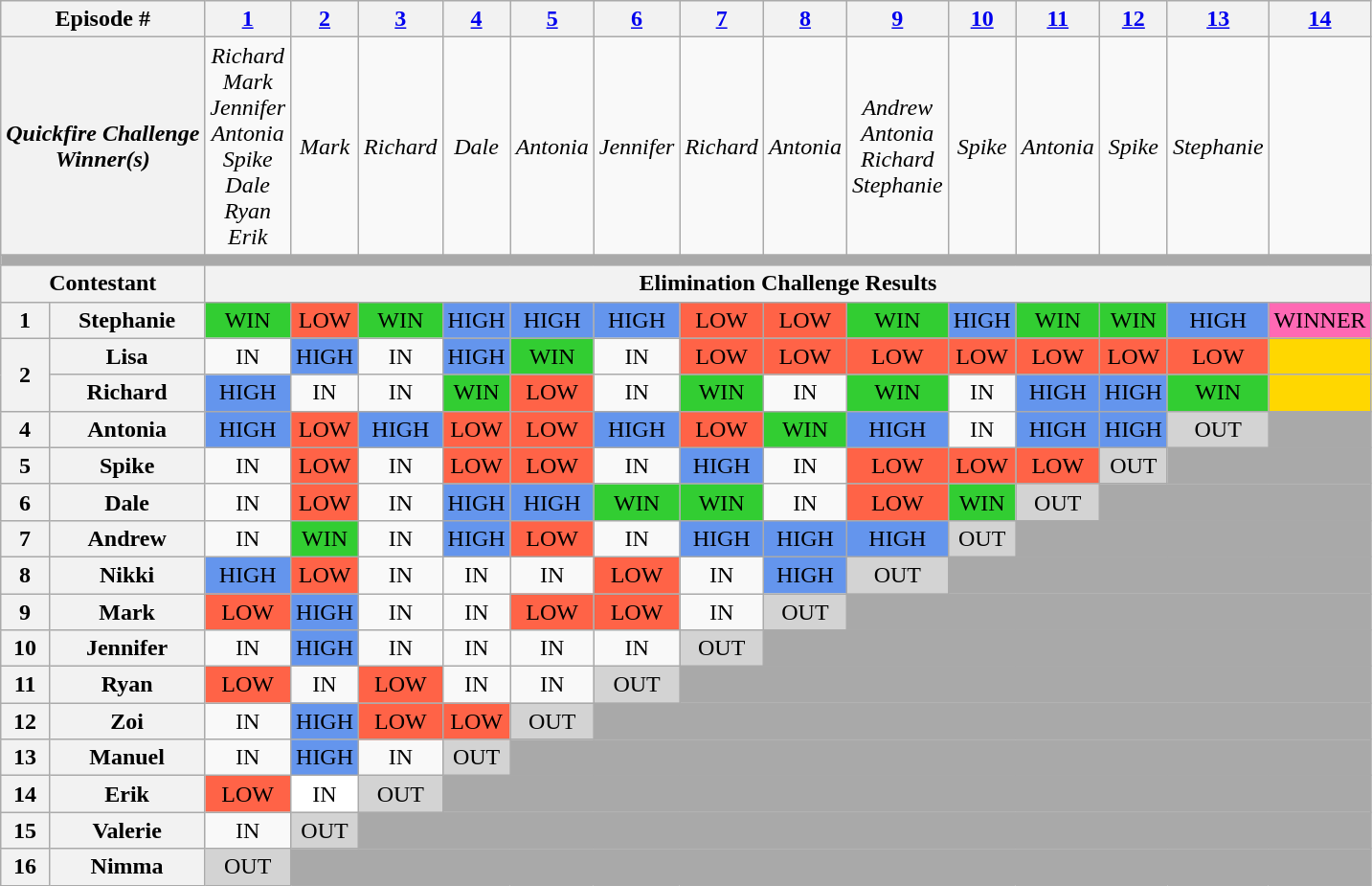<table class="wikitable" style="text-align:center; font-size:100%">
<tr>
<th colspan=2>Episode #</th>
<th><a href='#'>1</a></th>
<th><a href='#'>2</a></th>
<th><a href='#'>3</a></th>
<th><a href='#'>4</a></th>
<th><a href='#'>5</a></th>
<th><a href='#'>6</a></th>
<th><a href='#'>7</a></th>
<th><a href='#'>8</a></th>
<th><a href='#'>9</a></th>
<th><a href='#'>10</a></th>
<th><a href='#'>11</a></th>
<th><a href='#'>12</a></th>
<th><a href='#'>13</a></th>
<th><a href='#'>14</a></th>
</tr>
<tr>
<th colspan=2><em>Quickfire Challenge<br>Winner(s)</em></th>
<td><em>Richard</em><br><em>Mark</em><br><em>Jennifer</em><br><em>Antonia</em><br><em>Spike</em><br><em>Dale</em><br><em>Ryan</em><br><em>Erik</em></td>
<td><em>Mark</em></td>
<td><em>Richard</em></td>
<td><em>Dale</em></td>
<td><em>Antonia</em></td>
<td><em>Jennifer</em></td>
<td><em>Richard</em></td>
<td><em>Antonia</em></td>
<td><em>Andrew</em><br><em>Antonia</em><br><em>Richard</em><br><em>Stephanie</em></td>
<td><em>Spike</em></td>
<td><em>Antonia</em></td>
<td><em>Spike</em></td>
<td><em>Stephanie</em></td>
<td></td>
</tr>
<tr>
<td colspan="19" style="background:darkgrey;"></td>
</tr>
<tr>
<th colspan=2>Contestant</th>
<th colspan="17">Elimination Challenge Results</th>
</tr>
<tr>
<th>1</th>
<th>Stephanie</th>
<td style="background:limegreen;">WIN</td>
<td style="background:tomato;">LOW</td>
<td style="background:limegreen;">WIN</td>
<td style="background:cornflowerblue;">HIGH</td>
<td style="background:cornflowerblue;">HIGH</td>
<td style="background:cornflowerblue;">HIGH</td>
<td style="background:tomato;">LOW</td>
<td style="background:tomato;">LOW</td>
<td style="background:limegreen;">WIN</td>
<td style="background:cornflowerblue;">HIGH</td>
<td style="background:limegreen;">WIN</td>
<td style="background:limegreen;">WIN</td>
<td style="background:cornflowerblue;">HIGH</td>
<td style="background:hotpink;">WINNER</td>
</tr>
<tr>
<th rowspan="2">2</th>
<th>Lisa</th>
<td>IN</td>
<td style="background:cornflowerblue;">HIGH</td>
<td>IN</td>
<td style="background:cornflowerblue;">HIGH</td>
<td style="background:limegreen;">WIN</td>
<td>IN</td>
<td style="background:tomato;">LOW</td>
<td style="background:tomato;">LOW</td>
<td style="background:tomato;">LOW</td>
<td style="background:tomato;">LOW</td>
<td style="background:tomato;">LOW</td>
<td style="background:tomato;">LOW</td>
<td style="background:tomato;">LOW</td>
<td style="background:gold;"></td>
</tr>
<tr>
<th>Richard</th>
<td style="background:cornflowerblue;">HIGH</td>
<td>IN</td>
<td>IN</td>
<td style="background:limegreen;">WIN</td>
<td style="background:tomato;">LOW</td>
<td>IN</td>
<td style="background:limegreen;">WIN</td>
<td>IN</td>
<td style="background:limegreen;">WIN</td>
<td>IN</td>
<td style="background:cornflowerblue;">HIGH</td>
<td style="background:cornflowerblue;">HIGH</td>
<td style="background:limegreen;">WIN</td>
<td style="background:gold;"></td>
</tr>
<tr>
<th>4</th>
<th>Antonia</th>
<td style="background:cornflowerblue;">HIGH</td>
<td style="background:tomato;">LOW</td>
<td style="background:cornflowerblue;">HIGH</td>
<td style="background:tomato;">LOW</td>
<td style="background:tomato;">LOW</td>
<td style="background:cornflowerblue;">HIGH</td>
<td style="background:tomato;">LOW</td>
<td style="background:limegreen;">WIN</td>
<td style="background:cornflowerblue;">HIGH</td>
<td>IN</td>
<td style="background:cornflowerblue;">HIGH</td>
<td style="background:cornflowerblue;">HIGH</td>
<td style="background:lightgrey;">OUT</td>
<td style="background:darkgrey;" colspan="1"></td>
</tr>
<tr>
<th>5</th>
<th>Spike</th>
<td>IN</td>
<td style="background:tomato;">LOW</td>
<td>IN</td>
<td style="background:tomato;">LOW</td>
<td style="background:tomato;">LOW</td>
<td>IN</td>
<td style="background:cornflowerblue;">HIGH</td>
<td>IN</td>
<td style="background:tomato;">LOW</td>
<td style="background:tomato;">LOW</td>
<td style="background:tomato;">LOW</td>
<td style="background:lightgrey;">OUT</td>
<td style="background:darkgrey;" colspan="2"></td>
</tr>
<tr>
<th>6</th>
<th>Dale</th>
<td>IN</td>
<td style="background:tomato;">LOW</td>
<td>IN</td>
<td style="background:cornflowerblue;">HIGH</td>
<td style="background:cornflowerblue;">HIGH</td>
<td style="background:limegreen;">WIN</td>
<td style="background:limegreen;">WIN</td>
<td>IN</td>
<td style="background:tomato;">LOW</td>
<td style="background:limegreen;">WIN</td>
<td style="background:lightgrey;">OUT</td>
<td style="background:darkgrey;" colspan="3"></td>
</tr>
<tr>
<th>7</th>
<th>Andrew</th>
<td>IN</td>
<td style="background:limegreen;">WIN</td>
<td>IN</td>
<td style="background:cornflowerblue;">HIGH</td>
<td style="background:tomato;">LOW</td>
<td>IN</td>
<td style="background:cornflowerblue;">HIGH</td>
<td style="background:cornflowerblue;">HIGH</td>
<td style="background:cornflowerblue;">HIGH</td>
<td style="background:lightgrey;">OUT</td>
<td style="background:darkgrey;" colspan="4"></td>
</tr>
<tr>
<th>8</th>
<th>Nikki</th>
<td style="background:cornflowerblue;">HIGH</td>
<td style="background:tomato;">LOW</td>
<td>IN</td>
<td>IN</td>
<td>IN</td>
<td style="background:tomato;">LOW</td>
<td>IN</td>
<td style="background:cornflowerblue;">HIGH</td>
<td style="background:lightgrey;">OUT</td>
<td style="background:darkgrey;" colspan="5"></td>
</tr>
<tr>
<th>9</th>
<th>Mark</th>
<td style="background:tomato;">LOW</td>
<td style="background:cornflowerblue;">HIGH</td>
<td>IN</td>
<td>IN</td>
<td style="background:tomato;">LOW</td>
<td style="background:tomato;">LOW</td>
<td>IN</td>
<td style="background:lightgrey;">OUT</td>
<td style="background:darkgrey;" colspan="6"></td>
</tr>
<tr>
<th>10</th>
<th>Jennifer</th>
<td>IN</td>
<td style="background:cornflowerblue;">HIGH</td>
<td>IN</td>
<td>IN</td>
<td>IN</td>
<td>IN</td>
<td style="background:lightgrey;">OUT</td>
<td style="background:darkgrey;" colspan="7"></td>
</tr>
<tr>
<th>11</th>
<th>Ryan</th>
<td style="background:tomato;">LOW</td>
<td>IN</td>
<td style="background:tomato;">LOW</td>
<td>IN</td>
<td>IN</td>
<td style="background:lightgrey;">OUT</td>
<td style="background:darkgrey;" colspan="8"></td>
</tr>
<tr>
<th>12</th>
<th>Zoi</th>
<td>IN</td>
<td style="background:cornflowerblue;">HIGH</td>
<td style="background:tomato;">LOW</td>
<td style="background:tomato;">LOW</td>
<td style="background:lightgrey;">OUT</td>
<td style="background:darkgrey;" colspan="9"></td>
</tr>
<tr>
<th>13</th>
<th>Manuel</th>
<td>IN</td>
<td style="background:cornflowerblue;">HIGH</td>
<td>IN</td>
<td style="background:lightgrey;">OUT</td>
<td style="background:darkgrey;" colspan="10"></td>
</tr>
<tr>
<th>14</th>
<th>Erik</th>
<td style="background:tomato;">LOW</td>
<td style="background:white;">IN</td>
<td style="background:lightgrey;">OUT</td>
<td style="background:darkgrey;" colspan="11"></td>
</tr>
<tr>
<th>15</th>
<th>Valerie</th>
<td>IN</td>
<td style="background:lightgrey;">OUT</td>
<td style="background:darkgrey;" colspan="12"></td>
</tr>
<tr>
<th>16</th>
<th>Nimma</th>
<td style="background:lightgrey;">OUT</td>
<td style="background:darkgrey;" colspan="13"></td>
</tr>
</table>
